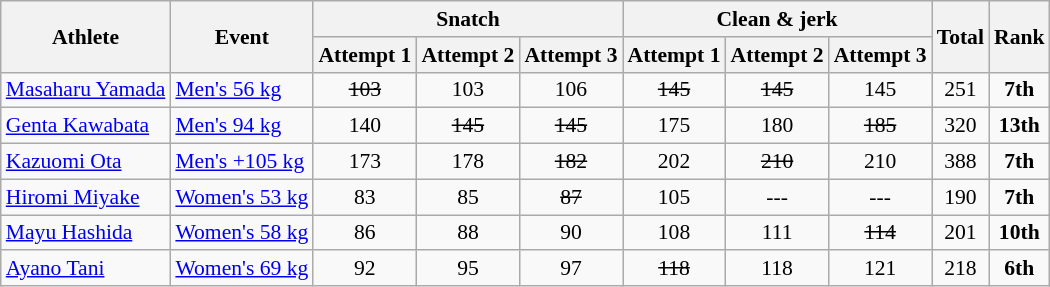<table class="wikitable" border="1" style="font-size:90%;">
<tr>
<th rowspan=2>Athlete</th>
<th rowspan=2>Event</th>
<th colspan=3>Snatch</th>
<th colspan=3>Clean & jerk</th>
<th rowspan=2>Total</th>
<th rowspan=2>Rank</th>
</tr>
<tr>
<th>Attempt 1</th>
<th>Attempt 2</th>
<th>Attempt 3</th>
<th>Attempt 1</th>
<th>Attempt 2</th>
<th>Attempt 3</th>
</tr>
<tr>
<td><a href='#'>Masaharu Yamada</a></td>
<td><a href='#'>Men's 56 kg</a></td>
<td align=center><del>103</del></td>
<td align=center>103</td>
<td align=center>106</td>
<td align=center><del>145</del></td>
<td align=center><del>145</del></td>
<td align=center>145</td>
<td align=center>251</td>
<td align=center><strong>7th</strong></td>
</tr>
<tr>
<td><a href='#'>Genta Kawabata</a></td>
<td><a href='#'>Men's 94 kg</a></td>
<td align=center>140</td>
<td align=center><del>145</del></td>
<td align=center><del>145</del></td>
<td align=center>175</td>
<td align=center>180</td>
<td align=center><del>185</del></td>
<td align=center>320</td>
<td align=center><strong>13th</strong></td>
</tr>
<tr>
<td><a href='#'>Kazuomi Ota</a></td>
<td><a href='#'>Men's +105 kg</a></td>
<td align=center>173</td>
<td align=center>178</td>
<td align=center><del>182</del></td>
<td align=center>202</td>
<td align=center><del>210</del></td>
<td align=center>210</td>
<td align=center>388</td>
<td align=center><strong>7th</strong></td>
</tr>
<tr>
<td><a href='#'>Hiromi Miyake</a></td>
<td><a href='#'>Women's 53 kg</a></td>
<td align=center>83</td>
<td align=center>85</td>
<td align=center><del>87</del></td>
<td align=center>105</td>
<td align=center>---</td>
<td align=center>---</td>
<td align=center>190</td>
<td align=center><strong>7th</strong></td>
</tr>
<tr>
<td><a href='#'>Mayu Hashida</a></td>
<td><a href='#'>Women's 58 kg</a></td>
<td align=center>86</td>
<td align=center>88</td>
<td align=center>90</td>
<td align=center>108</td>
<td align=center>111</td>
<td align=center><del>114</del></td>
<td align=center>201</td>
<td align=center><strong>10th</strong></td>
</tr>
<tr>
<td><a href='#'>Ayano Tani</a></td>
<td><a href='#'>Women's 69 kg</a></td>
<td align=center>92</td>
<td align=center>95</td>
<td align=center>97</td>
<td align=center><del>118</del></td>
<td align=center>118</td>
<td align=center>121</td>
<td align=center>218</td>
<td align=center><strong>6th</strong></td>
</tr>
</table>
